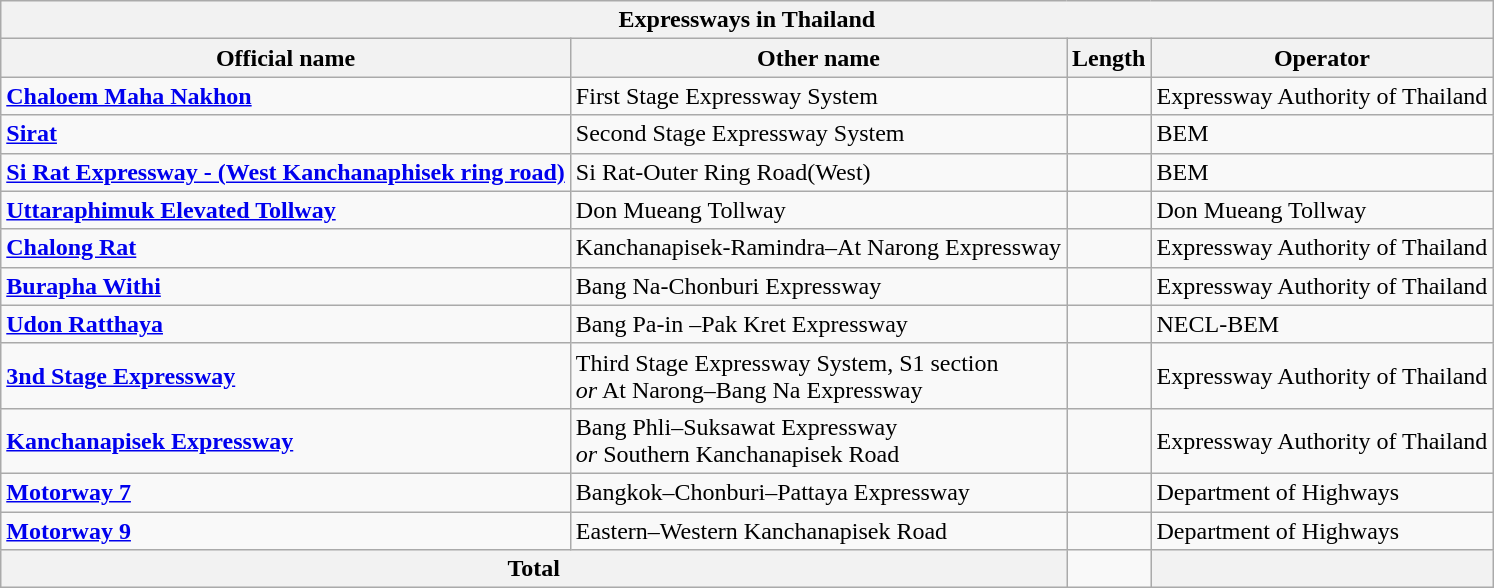<table class="wikitable">
<tr>
<th colspan="4">Expressways in Thailand</th>
</tr>
<tr>
<th>Official name</th>
<th>Other name</th>
<th>Length</th>
<th>Operator</th>
</tr>
<tr>
<td><strong><a href='#'>Chaloem Maha Nakhon</a></strong></td>
<td>First Stage Expressway System</td>
<td align="right"></td>
<td>Expressway Authority of Thailand</td>
</tr>
<tr>
<td><strong><a href='#'>Sirat</a></strong></td>
<td>Second Stage Expressway System</td>
<td align="right"></td>
<td>BEM</td>
</tr>
<tr>
<td><strong><a href='#'>Si Rat Expressway - (West Kanchanaphisek ring road)</a></strong></td>
<td>Si Rat-Outer Ring Road(West)</td>
<td align="right"></td>
<td>BEM</td>
</tr>
<tr>
<td><strong><a href='#'>Uttaraphimuk Elevated Tollway</a></strong></td>
<td>Don Mueang Tollway</td>
<td align="right"></td>
<td>Don Mueang Tollway</td>
</tr>
<tr>
<td><strong><a href='#'>Chalong Rat</a></strong></td>
<td>Kanchanapisek-Ramindra–At Narong Expressway</td>
<td align="right"></td>
<td>Expressway Authority of Thailand</td>
</tr>
<tr>
<td><strong><a href='#'>Burapha Withi</a></strong></td>
<td>Bang Na-Chonburi Expressway</td>
<td align="right"></td>
<td>Expressway Authority of Thailand</td>
</tr>
<tr>
<td><strong><a href='#'>Udon Ratthaya</a></strong></td>
<td>Bang Pa-in –Pak Kret Expressway</td>
<td align="right"></td>
<td>NECL-BEM</td>
</tr>
<tr>
<td><strong><a href='#'>3nd Stage Expressway</a></strong></td>
<td>Third Stage Expressway System, S1 section <br><em>or</em> At Narong–Bang Na Expressway</td>
<td align="right"></td>
<td>Expressway Authority of Thailand</td>
</tr>
<tr>
<td><strong><a href='#'>Kanchanapisek Expressway</a></strong></td>
<td>Bang Phli–Suksawat Expressway <br><em>or</em> Southern Kanchanapisek Road</td>
<td align="right"></td>
<td>Expressway Authority of Thailand</td>
</tr>
<tr>
<td><strong><a href='#'>Motorway 7</a></strong></td>
<td>Bangkok–Chonburi–Pattaya Expressway</td>
<td align="right"></td>
<td>Department of Highways</td>
</tr>
<tr>
<td><strong><a href='#'>Motorway 9</a></strong></td>
<td>Eastern–Western Kanchanapisek Road</td>
<td align="right"></td>
<td>Department of Highways</td>
</tr>
<tr>
<th colspan = 2 align="center">Total</th>
<td></td>
<th></th>
</tr>
</table>
